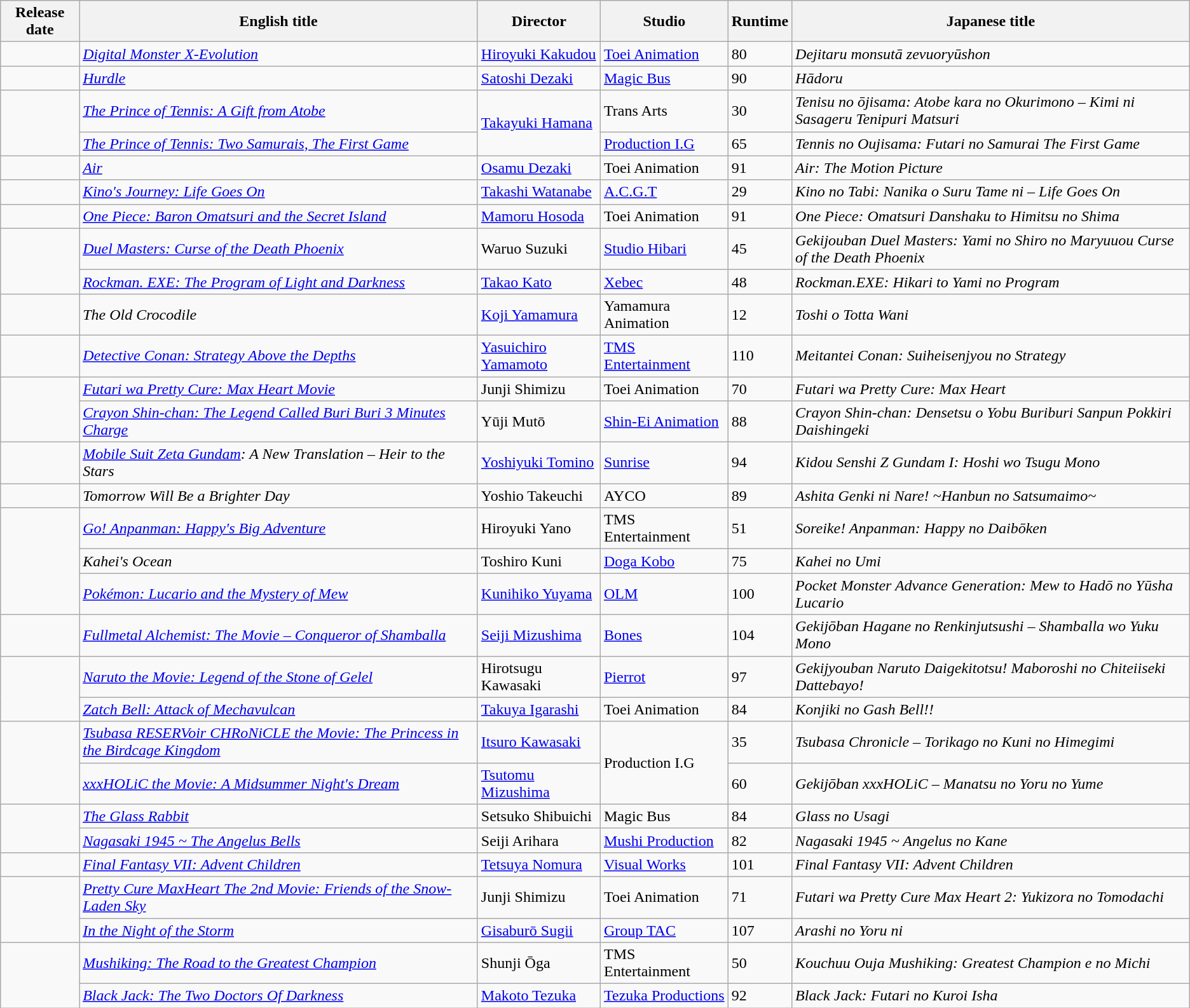<table class="wikitable sortable">
<tr>
<th>Release date</th>
<th>English title</th>
<th>Director</th>
<th>Studio</th>
<th>Runtime</th>
<th>Japanese title</th>
</tr>
<tr>
<td></td>
<td><a href='#'><em>Digital Monster X-Evolution</em></a></td>
<td><a href='#'>Hiroyuki Kakudou</a></td>
<td><a href='#'>Toei Animation</a></td>
<td>80</td>
<td><em>Dejitaru monsutā zevuoryūshon</em></td>
</tr>
<tr>
<td></td>
<td><em><a href='#'>Hurdle</a></em></td>
<td><a href='#'>Satoshi Dezaki</a></td>
<td><a href='#'>Magic Bus</a></td>
<td>90</td>
<td><em>Hādoru</em></td>
</tr>
<tr>
<td rowspan="2"></td>
<td><a href='#'><em>The Prince of Tennis: A Gift from Atobe</em></a></td>
<td rowspan="2"><a href='#'>Takayuki Hamana</a></td>
<td>Trans Arts</td>
<td>30</td>
<td><em>Tenisu no ōjisama: Atobe kara no Okurimono – Kimi ni Sasageru Tenipuri Matsuri</em></td>
</tr>
<tr>
<td><a href='#'><em>The Prince of Tennis: Two Samurais, The First Game</em></a></td>
<td><a href='#'>Production I.G</a></td>
<td>65</td>
<td><em>Tennis no Oujisama: Futari no Samurai The First Game</em></td>
</tr>
<tr>
<td></td>
<td><a href='#'><em>Air</em></a></td>
<td><a href='#'>Osamu Dezaki</a></td>
<td>Toei Animation</td>
<td>91</td>
<td><em>Air: The Motion Picture</em></td>
</tr>
<tr>
<td></td>
<td><a href='#'><em>Kino's Journey: Life Goes On</em></a></td>
<td><a href='#'>Takashi Watanabe</a></td>
<td><a href='#'>A.C.G.T</a></td>
<td>29</td>
<td><em>Kino no Tabi: Nanika o Suru Tame ni – Life Goes On</em></td>
</tr>
<tr>
<td></td>
<td><a href='#'><em>One Piece: Baron Omatsuri and the Secret Island</em></a></td>
<td><a href='#'>Mamoru Hosoda</a></td>
<td>Toei Animation</td>
<td>91</td>
<td><em>One Piece: Omatsuri Danshaku to Himitsu no Shima</em></td>
</tr>
<tr>
<td rowspan="2"></td>
<td><a href='#'><em>Duel Masters: Curse of the Death Phoenix</em></a></td>
<td>Waruo Suzuki</td>
<td><a href='#'>Studio Hibari</a></td>
<td>45</td>
<td><em>Gekijouban Duel Masters: Yami no Shiro no Maryuuou Curse of the Death Phoenix</em></td>
</tr>
<tr>
<td><a href='#'><em>Rockman. EXE: The Program of Light and Darkness</em></a></td>
<td><a href='#'>Takao Kato</a></td>
<td><a href='#'>Xebec</a></td>
<td>48</td>
<td><em>Rockman.EXE: Hikari to Yami no Program</em></td>
</tr>
<tr>
<td></td>
<td><em>The Old Crocodile</em></td>
<td><a href='#'>Koji Yamamura</a></td>
<td>Yamamura Animation</td>
<td>12</td>
<td><em>Toshi o Totta Wani</em></td>
</tr>
<tr>
<td></td>
<td><em><a href='#'>Detective Conan: Strategy Above the Depths</a></em></td>
<td><a href='#'>Yasuichiro Yamamoto</a></td>
<td><a href='#'>TMS Entertainment</a></td>
<td>110</td>
<td><em>Meitantei Conan: Suiheisenjyou no Strategy</em></td>
</tr>
<tr>
<td rowspan="2"></td>
<td><a href='#'><em>Futari wa Pretty Cure: Max Heart Movie</em></a></td>
<td>Junji Shimizu</td>
<td>Toei Animation</td>
<td>70</td>
<td><em>Futari wa Pretty Cure: Max Heart</em></td>
</tr>
<tr>
<td><em><a href='#'>Crayon Shin-chan: The Legend Called Buri Buri 3 Minutes Charge</a></em></td>
<td>Yūji Mutō</td>
<td><a href='#'>Shin-Ei Animation</a></td>
<td>88</td>
<td><em>Crayon Shin-chan: Densetsu o Yobu Buriburi Sanpun Pokkiri Daishingeki</em></td>
</tr>
<tr>
<td></td>
<td><em><a href='#'>Mobile Suit Zeta Gundam</a>: A New Translation – Heir to the Stars</em></td>
<td><a href='#'>Yoshiyuki Tomino</a></td>
<td><a href='#'>Sunrise</a></td>
<td>94</td>
<td><em>Kidou Senshi Z Gundam I: Hoshi wo Tsugu Mono</em></td>
</tr>
<tr>
<td></td>
<td><em>Tomorrow Will Be a Brighter Day</em></td>
<td>Yoshio Takeuchi</td>
<td>AYCO</td>
<td>89</td>
<td><em>Ashita Genki ni Nare! ~Hanbun no Satsumaimo~</em></td>
</tr>
<tr>
<td rowspan="3"></td>
<td><a href='#'><em>Go! Anpanman: Happy's Big Adventure</em></a></td>
<td>Hiroyuki Yano</td>
<td>TMS Entertainment</td>
<td>51</td>
<td><em>Soreike! Anpanman: Happy no Daibōken</em></td>
</tr>
<tr>
<td><em>Kahei's Ocean</em></td>
<td>Toshiro Kuni</td>
<td><a href='#'>Doga Kobo</a></td>
<td>75</td>
<td><em>Kahei no Umi</em></td>
</tr>
<tr>
<td><em><a href='#'>Pokémon: Lucario and the Mystery of Mew</a></em></td>
<td><a href='#'>Kunihiko Yuyama</a></td>
<td><a href='#'>OLM</a></td>
<td>100</td>
<td><em>Pocket Monster Advance Generation: Mew to Hadō no Yūsha Lucario</em></td>
</tr>
<tr>
<td></td>
<td><a href='#'><em>Fullmetal Alchemist: The Movie – Conqueror of Shamballa</em></a></td>
<td><a href='#'>Seiji Mizushima</a></td>
<td><a href='#'>Bones</a></td>
<td>104</td>
<td><em>Gekijōban Hagane no Renkinjutsushi – Shamballa wo Yuku Mono</em></td>
</tr>
<tr>
<td rowspan="2"></td>
<td><em><a href='#'>Naruto the Movie: Legend of the Stone of Gelel</a></em></td>
<td>Hirotsugu Kawasaki</td>
<td><a href='#'>Pierrot</a></td>
<td>97</td>
<td><em>Gekijyouban Naruto Daigekitotsu! Maboroshi no Chiteiiseki Dattebayo!</em></td>
</tr>
<tr>
<td><a href='#'><em>Zatch Bell: Attack of Mechavulcan</em></a></td>
<td><a href='#'>Takuya Igarashi</a></td>
<td>Toei Animation</td>
<td>84</td>
<td><em>Konjiki no Gash Bell!!</em></td>
</tr>
<tr>
<td rowspan="2"></td>
<td><a href='#'><em>Tsubasa RESERVoir CHRoNiCLE the Movie: The Princess in the Birdcage Kingdom</em></a></td>
<td><a href='#'>Itsuro Kawasaki</a></td>
<td rowspan="2">Production I.G</td>
<td>35</td>
<td><em>Tsubasa Chronicle – Torikago no Kuni no Himegimi</em></td>
</tr>
<tr>
<td><a href='#'><em>xxxHOLiC the Movie: A Midsummer Night's Dream</em></a></td>
<td><a href='#'>Tsutomu Mizushima</a></td>
<td>60</td>
<td><em>Gekijōban xxxHOLiC – Manatsu no Yoru no Yume</em></td>
</tr>
<tr>
<td rowspan="2"></td>
<td><em><a href='#'>The Glass Rabbit</a></em></td>
<td>Setsuko Shibuichi</td>
<td>Magic Bus</td>
<td>84</td>
<td><em>Glass no Usagi</em></td>
</tr>
<tr>
<td><em><a href='#'>Nagasaki 1945 ~ The Angelus Bells</a></em></td>
<td>Seiji Arihara</td>
<td><a href='#'>Mushi Production</a></td>
<td>82</td>
<td><em>Nagasaki 1945 ~ Angelus no Kane</em></td>
</tr>
<tr>
<td></td>
<td><em><a href='#'>Final Fantasy VII: Advent Children</a></em></td>
<td><a href='#'>Tetsuya Nomura</a></td>
<td><a href='#'>Visual Works</a></td>
<td>101</td>
<td><em>Final Fantasy VII: Advent Children</em></td>
</tr>
<tr>
<td rowspan="2"></td>
<td><a href='#'><em>Pretty Cure MaxHeart The 2nd Movie: Friends of the Snow-Laden Sky</em></a></td>
<td>Junji Shimizu</td>
<td>Toei Animation</td>
<td>71</td>
<td><em>Futari wa Pretty Cure Max Heart 2: Yukizora no Tomodachi</em></td>
</tr>
<tr>
<td><a href='#'><em>In the Night of the Storm</em></a></td>
<td><a href='#'>Gisaburō Sugii</a></td>
<td><a href='#'>Group TAC</a></td>
<td>107</td>
<td><em>Arashi no Yoru ni</em></td>
</tr>
<tr>
<td rowspan="2"></td>
<td><a href='#'><em>Mushiking: The Road to the Greatest Champion</em></a></td>
<td>Shunji Ōga</td>
<td>TMS Entertainment</td>
<td>50</td>
<td><em>Kouchuu Ouja Mushiking: Greatest Champion e no Michi</em></td>
</tr>
<tr>
<td><em><a href='#'>Black Jack: The Two Doctors Of Darkness</a></em></td>
<td><a href='#'>Makoto Tezuka</a></td>
<td><a href='#'>Tezuka Productions</a></td>
<td>92</td>
<td><em>Black Jack: Futari no Kuroi Isha</em></td>
</tr>
</table>
